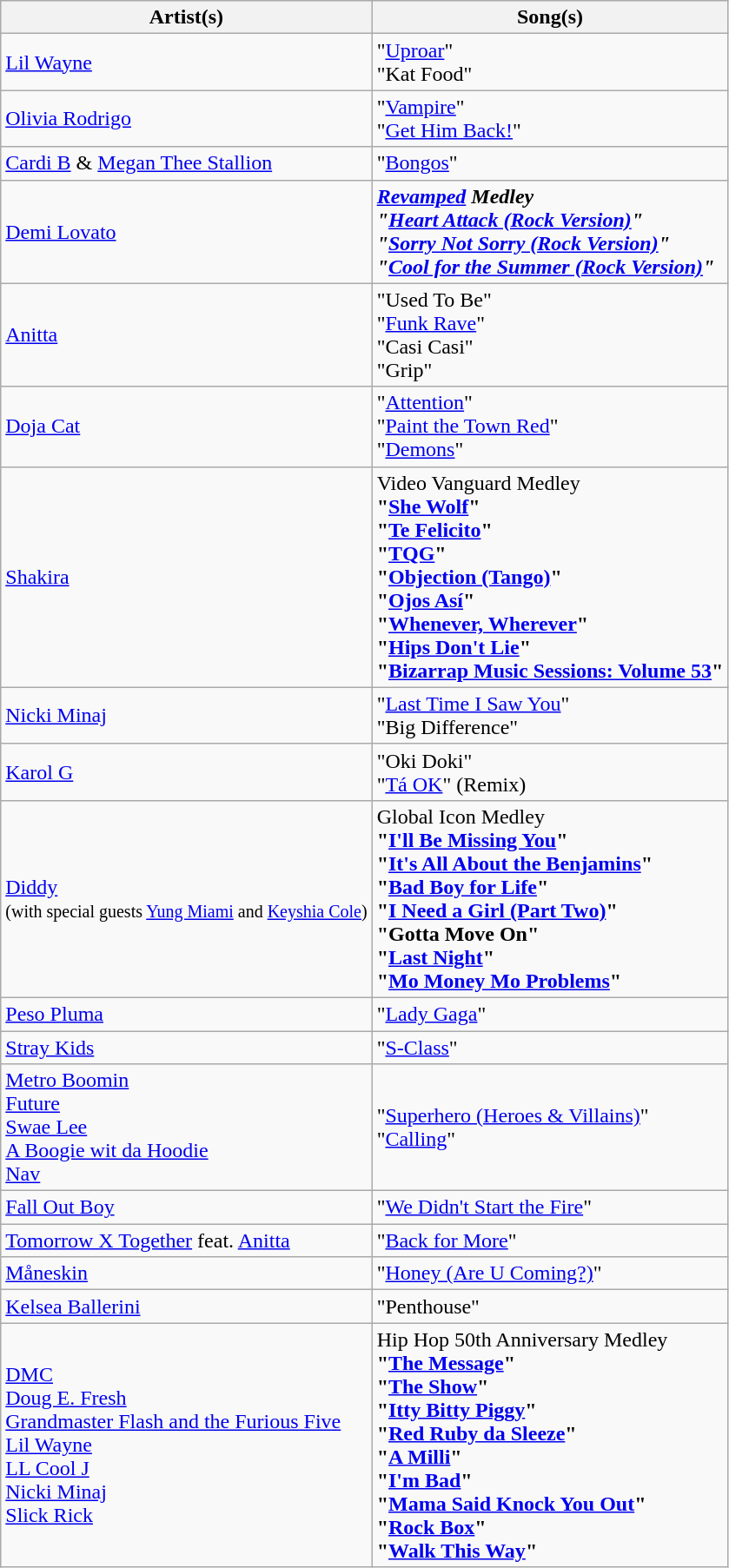<table class="wikitable">
<tr>
<th scope="col">Artist(s)</th>
<th scope="col">Song(s)</th>
</tr>
<tr>
<td><a href='#'>Lil Wayne</a></td>
<td>"<a href='#'>Uproar</a>"<br>"Kat Food"</td>
</tr>
<tr>
<td><a href='#'>Olivia Rodrigo</a></td>
<td>"<a href='#'>Vampire</a>"<br>"<a href='#'>Get Him Back!</a>"</td>
</tr>
<tr>
<td><a href='#'>Cardi B</a> & <a href='#'>Megan Thee Stallion</a></td>
<td>"<a href='#'>Bongos</a>"</td>
</tr>
<tr>
<td><a href='#'>Demi Lovato</a></td>
<td><strong><em><a href='#'>Revamped</a><em> Medley<strong> <br> "<a href='#'>Heart Attack (Rock Version)</a>"<br>"<a href='#'>Sorry Not Sorry (Rock Version)</a>"<br>"<a href='#'>Cool for the Summer (Rock Version)</a>"</td>
</tr>
<tr>
<td><a href='#'>Anitta</a><br></td>
<td>"Used To Be"<br>"<a href='#'>Funk Rave</a>"<br>"Casi Casi"<br>"Grip"</td>
</tr>
<tr>
<td><a href='#'>Doja Cat</a></td>
<td>"<a href='#'>Attention</a>"<br>"<a href='#'>Paint the Town Red</a>"<br>"<a href='#'>Demons</a>"</td>
</tr>
<tr>
<td><a href='#'>Shakira</a></td>
<td></strong>Video Vanguard Medley<strong><br>"<a href='#'>She Wolf</a>"<br>"<a href='#'>Te Felicito</a>"<br>"<a href='#'>TQG</a>"<br>"<a href='#'>Objection (Tango)</a>" <br>"<a href='#'>Ojos Así</a>"<br>"<a href='#'>Whenever, Wherever</a>"<br>"<a href='#'>Hips Don't Lie</a>"<br>"<a href='#'>Bizarrap Music Sessions: Volume 53</a>"</td>
</tr>
<tr>
<td><a href='#'>Nicki Minaj</a></td>
<td>"<a href='#'>Last Time I Saw You</a>"<br>"Big Difference"</td>
</tr>
<tr>
<td><a href='#'>Karol G</a></td>
<td>"Oki Doki"<br>"<a href='#'>Tá OK</a>" (Remix)</td>
</tr>
<tr>
<td><a href='#'>Diddy</a><br><small>(with special guests <a href='#'>Yung Miami</a> and <a href='#'>Keyshia Cole</a>)</small></td>
<td></strong>Global Icon Medley<strong><br>"<a href='#'>I'll Be Missing You</a>"<br>"<a href='#'>It's All About the Benjamins</a>"<br>"<a href='#'>Bad Boy for Life</a>"<br>"<a href='#'>I Need a Girl (Part Two)</a>"<br>"Gotta Move On"<br>"<a href='#'>Last Night</a>"<br>"<a href='#'>Mo Money Mo Problems</a>"</td>
</tr>
<tr>
<td><a href='#'>Peso Pluma</a></td>
<td>"<a href='#'>Lady Gaga</a>"</td>
</tr>
<tr>
<td><a href='#'>Stray Kids</a></td>
<td>"<a href='#'>S-Class</a>"</td>
</tr>
<tr>
<td><a href='#'>Metro Boomin</a><br><a href='#'>Future</a><br><a href='#'>Swae Lee</a><br><a href='#'>A Boogie wit da Hoodie</a><br><a href='#'>Nav</a></td>
<td>"<a href='#'>Superhero (Heroes & Villains)</a>"<br>"<a href='#'>Calling</a>"</td>
</tr>
<tr>
<td><a href='#'>Fall Out Boy</a></td>
<td>"<a href='#'>We Didn't Start the Fire</a>"</td>
</tr>
<tr>
<td><a href='#'>Tomorrow X Together</a> feat. <a href='#'>Anitta</a></td>
<td>"<a href='#'>Back for More</a>"</td>
</tr>
<tr>
<td><a href='#'>Måneskin</a></td>
<td>"<a href='#'>Honey (Are U Coming?)</a>"</td>
</tr>
<tr>
<td><a href='#'>Kelsea Ballerini</a></td>
<td>"Penthouse"</td>
</tr>
<tr>
<td><a href='#'>DMC</a><br><a href='#'>Doug E. Fresh</a><br><a href='#'>Grandmaster Flash and the Furious Five</a><br><a href='#'>Lil Wayne</a><br><a href='#'>LL Cool J</a><br><a href='#'>Nicki Minaj</a><br><a href='#'>Slick Rick</a></td>
<td></strong>Hip Hop 50th Anniversary Medley<strong><br>"<a href='#'>The Message</a>"<br>"<a href='#'>The Show</a>"<br> "<a href='#'>Itty Bitty Piggy</a>"<br>"<a href='#'>Red Ruby da Sleeze</a>"<br>"<a href='#'>A Milli</a>"<br>"<a href='#'>I'm Bad</a>"<br>"<a href='#'>Mama Said Knock You Out</a>"<br>"<a href='#'>Rock Box</a>"<br>"<a href='#'>Walk This Way</a>"</td>
</tr>
</table>
